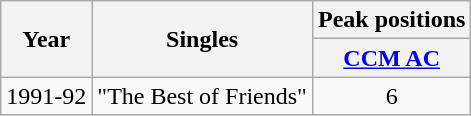<table class="wikitable">
<tr>
<th rowspan="2">Year</th>
<th rowspan="2">Singles</th>
<th colspan="1">Peak positions</th>
</tr>
<tr>
<th><a href='#'>CCM AC</a></th>
</tr>
<tr>
<td>1991-92</td>
<td>"The Best of Friends"</td>
<td align="center">6</td>
</tr>
</table>
